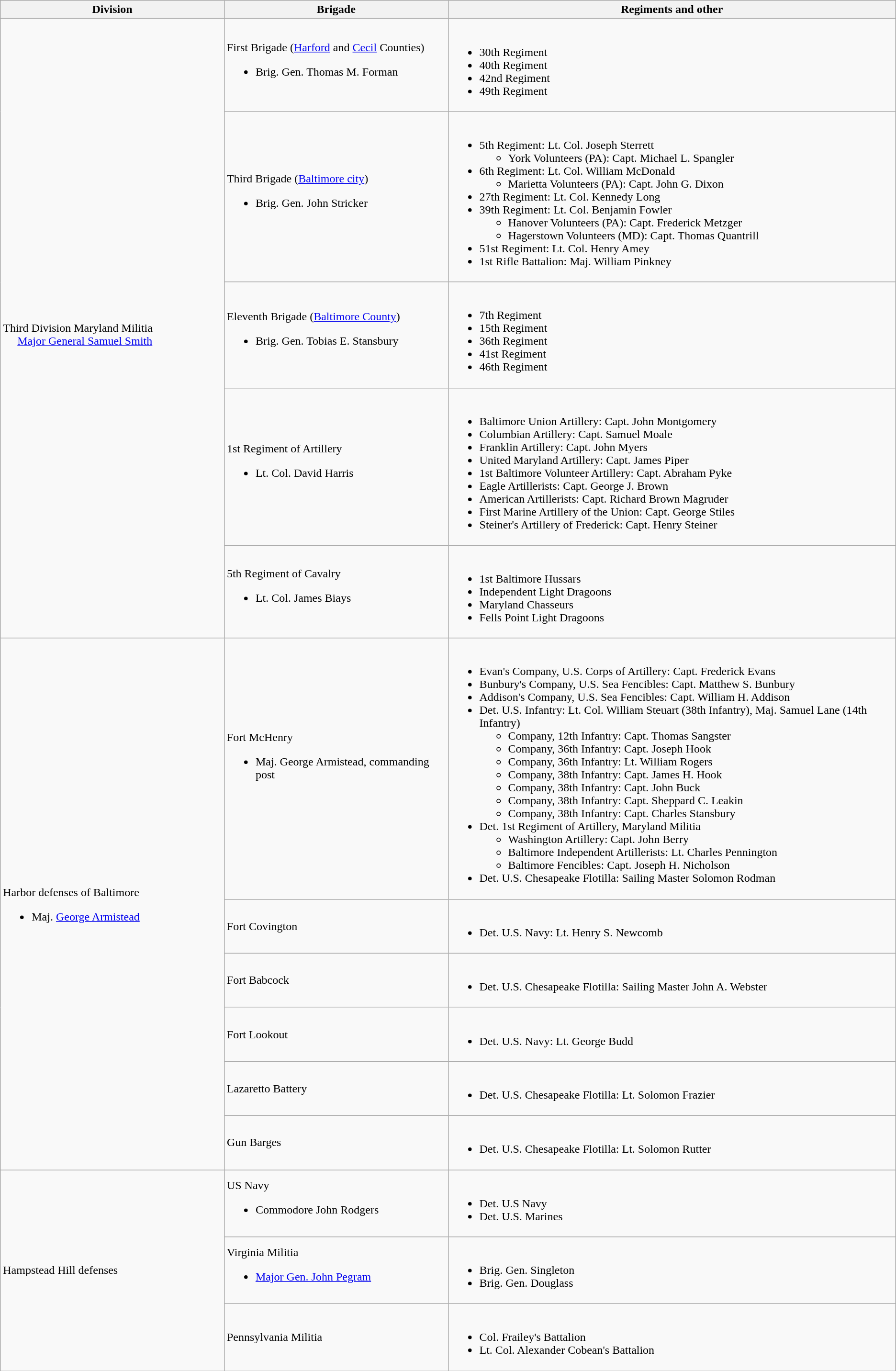<table class="wikitable">
<tr>
<th width="25%">Division</th>
<th width="25%">Brigade</th>
<th>Regiments and other</th>
</tr>
<tr>
<td rowspan="5"><br>Third Division Maryland Militia
<br>
    
<a href='#'>Major General Samuel Smith</a></td>
<td>First Brigade (<a href='#'>Harford</a> and <a href='#'>Cecil</a> Counties)<br><ul><li>Brig. Gen. Thomas M. Forman</li></ul></td>
<td><br><ul><li>30th Regiment</li><li>40th Regiment</li><li>42nd Regiment</li><li>49th Regiment</li></ul></td>
</tr>
<tr>
<td>Third Brigade (<a href='#'>Baltimore city</a>)<br><ul><li>Brig. Gen. John Stricker</li></ul></td>
<td><br><ul><li>5th Regiment: Lt. Col. Joseph Sterrett<ul><li>York Volunteers (PA): Capt. Michael L. Spangler</li></ul></li><li>6th Regiment: Lt. Col. William McDonald<ul><li>Marietta Volunteers (PA): Capt. John G. Dixon</li></ul></li><li>27th Regiment: Lt. Col. Kennedy Long</li><li>39th Regiment: Lt. Col. Benjamin Fowler<ul><li>Hanover Volunteers (PA): Capt. Frederick Metzger</li><li>Hagerstown Volunteers (MD): Capt. Thomas Quantrill</li></ul></li><li>51st Regiment: Lt. Col. Henry Amey</li><li>1st Rifle Battalion: Maj. William Pinkney</li></ul></td>
</tr>
<tr>
<td>Eleventh Brigade (<a href='#'>Baltimore County</a>)<br><ul><li>Brig. Gen. Tobias E. Stansbury</li></ul></td>
<td><br><ul><li>7th Regiment</li><li>15th Regiment</li><li>36th Regiment</li><li>41st Regiment</li><li>46th Regiment</li></ul></td>
</tr>
<tr>
<td>1st Regiment of Artillery<br><ul><li>Lt. Col. David Harris</li></ul></td>
<td><br><ul><li>Baltimore Union Artillery: Capt. John Montgomery</li><li>Columbian Artillery: Capt. Samuel Moale</li><li>Franklin Artillery: Capt. John Myers</li><li>United Maryland Artillery: Capt. James Piper</li><li>1st Baltimore Volunteer Artillery: Capt. Abraham Pyke</li><li>Eagle Artillerists: Capt. George J. Brown</li><li>American Artillerists: Capt. Richard Brown Magruder</li><li>First Marine Artillery of the Union: Capt. George Stiles</li><li>Steiner's Artillery of Frederick: Capt. Henry Steiner</li></ul></td>
</tr>
<tr>
<td>5th Regiment of Cavalry<br><ul><li>Lt. Col. James Biays</li></ul></td>
<td><br><ul><li>1st Baltimore Hussars</li><li>Independent Light Dragoons</li><li>Maryland Chasseurs</li><li>Fells Point Light Dragoons</li></ul></td>
</tr>
<tr>
<td rowspan="6"><br>Harbor defenses of Baltimore<ul><li>Maj. <a href='#'>George Armistead</a></li></ul></td>
<td>Fort McHenry<br><ul><li>Maj. George Armistead, commanding post</li></ul>  </td>
<td><br><ul><li>Evan's Company, U.S. Corps of Artillery: Capt. Frederick Evans</li><li>Bunbury's Company, U.S. Sea Fencibles: Capt. Matthew S. Bunbury</li><li>Addison's Company, U.S. Sea Fencibles: Capt. William H. Addison</li><li>Det. U.S. Infantry: Lt. Col. William Steuart (38th Infantry), Maj. Samuel Lane (14th Infantry)<ul><li>Company, 12th Infantry: Capt. Thomas Sangster</li><li>Company, 36th Infantry: Capt. Joseph Hook</li><li>Company, 36th Infantry: Lt. William Rogers</li><li>Company, 38th Infantry: Capt. James H. Hook</li><li>Company, 38th Infantry: Capt. John Buck</li><li>Company, 38th Infantry: Capt. Sheppard C. Leakin</li><li>Company, 38th Infantry: Capt. Charles Stansbury</li></ul></li><li>Det. 1st Regiment of Artillery, Maryland Militia<ul><li>Washington Artillery: Capt. John Berry</li><li>Baltimore Independent Artillerists: Lt. Charles Pennington</li><li>Baltimore Fencibles: Capt. Joseph H. Nicholson</li></ul></li><li>Det. U.S. Chesapeake Flotilla: Sailing Master Solomon Rodman</li></ul></td>
</tr>
<tr>
<td>Fort Covington</td>
<td><br><ul><li>Det. U.S. Navy: Lt. Henry S. Newcomb</li></ul></td>
</tr>
<tr>
<td>Fort Babcock</td>
<td><br><ul><li>Det. U.S. Chesapeake Flotilla: Sailing Master John A. Webster</li></ul></td>
</tr>
<tr>
<td>Fort Lookout</td>
<td><br><ul><li>Det. U.S. Navy: Lt. George Budd</li></ul></td>
</tr>
<tr>
<td>Lazaretto Battery</td>
<td><br><ul><li>Det. U.S. Chesapeake Flotilla: Lt. Solomon Frazier</li></ul></td>
</tr>
<tr>
<td>Gun Barges</td>
<td><br><ul><li>Det. U.S. Chesapeake Flotilla: Lt. Solomon Rutter</li></ul></td>
</tr>
<tr>
<td rowspan="3">Hampstead Hill defenses</td>
<td>US Navy<br><ul><li>Commodore John Rodgers</li></ul></td>
<td><br><ul><li>Det. U.S Navy</li><li>Det. U.S. Marines</li></ul></td>
</tr>
<tr>
<td>Virginia Militia<br><ul><li><a href='#'>Major Gen. John Pegram</a></li></ul></td>
<td><br><ul><li>Brig. Gen. Singleton</li><li>Brig. Gen. Douglass</li></ul></td>
</tr>
<tr>
<td>Pennsylvania Militia</td>
<td><br><ul><li>Col. Frailey's Battalion</li><li>Lt. Col. Alexander Cobean's Battalion</li></ul></td>
</tr>
</table>
